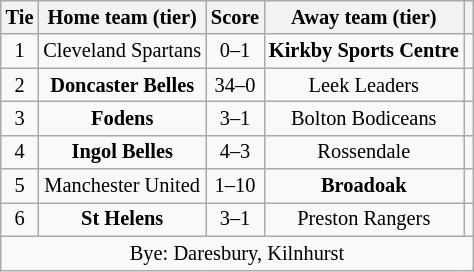<table class="wikitable" style="text-align:center; font-size:85%">
<tr>
<th>Tie</th>
<th>Home team (tier)</th>
<th>Score</th>
<th>Away team (tier)</th>
<th></th>
</tr>
<tr>
<td align="center">1</td>
<td>Cleveland Spartans</td>
<td align="center">0–1</td>
<td><strong>Kirkby Sports Centre</strong></td>
<td></td>
</tr>
<tr>
<td align="center">2</td>
<td><strong>Doncaster Belles</strong></td>
<td align="center">34–0</td>
<td>Leek Leaders</td>
<td></td>
</tr>
<tr>
<td align="center">3</td>
<td><strong>Fodens</strong></td>
<td align="center">3–1</td>
<td>Bolton Bodiceans</td>
<td></td>
</tr>
<tr>
<td align="center">4</td>
<td><strong>Ingol Belles</strong></td>
<td align="center">4–3</td>
<td>Rossendale</td>
<td></td>
</tr>
<tr>
<td align="center">5</td>
<td>Manchester United</td>
<td align="center">1–10</td>
<td><strong>Broadoak</strong></td>
<td></td>
</tr>
<tr>
<td align="center">6</td>
<td><strong>St Helens</strong></td>
<td align="center">3–1</td>
<td>Preston Rangers</td>
<td></td>
</tr>
<tr>
<td colspan="5" align="center">Bye: Daresbury, Kilnhurst</td>
</tr>
</table>
